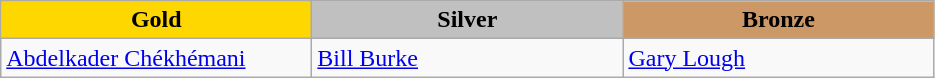<table class="wikitable" style="text-align:left">
<tr align="center">
<td width=200 bgcolor=gold><strong>Gold</strong></td>
<td width=200 bgcolor=silver><strong>Silver</strong></td>
<td width=200 bgcolor=CC9966><strong>Bronze</strong></td>
</tr>
<tr>
<td><a href='#'>Abdelkader Chékhémani</a><br><em></em></td>
<td><a href='#'>Bill Burke</a><br><em></em></td>
<td><a href='#'>Gary Lough</a><br><em></em></td>
</tr>
</table>
